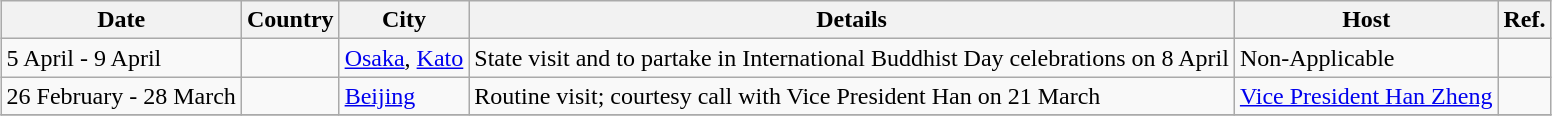<table class="wikitable sortable" border="1" style="margin: 1em auto 1em auto">
<tr>
<th>Date</th>
<th>Country</th>
<th>City</th>
<th>Details</th>
<th>Host</th>
<th>Ref.</th>
</tr>
<tr>
<td>5 April - 9 April</td>
<td></td>
<td><a href='#'>Osaka</a>, <a href='#'>Kato</a></td>
<td>State visit and to partake in International Buddhist Day celebrations on 8 April</td>
<td>Non-Applicable</td>
<td></td>
</tr>
<tr>
<td>26 February - 28 March</td>
<td></td>
<td><a href='#'>Beijing</a></td>
<td>Routine visit; courtesy call with Vice President Han on 21 March</td>
<td><a href='#'>Vice President Han Zheng</a></td>
<td></td>
</tr>
<tr>
</tr>
</table>
